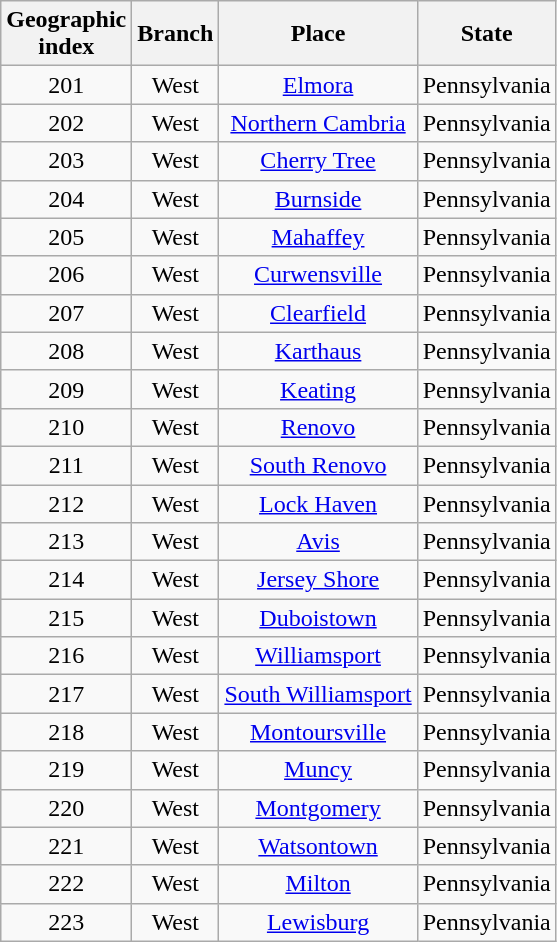<table class="wikitable sortable" style="text-align:center">
<tr>
<th>Geographic<br>index</th>
<th>Branch</th>
<th>Place</th>
<th>State</th>
</tr>
<tr>
<td>201</td>
<td>West</td>
<td><a href='#'>Elmora</a></td>
<td>Pennsylvania</td>
</tr>
<tr>
<td>202</td>
<td>West</td>
<td><a href='#'>Northern Cambria</a></td>
<td>Pennsylvania</td>
</tr>
<tr>
<td>203</td>
<td>West</td>
<td><a href='#'>Cherry Tree</a></td>
<td>Pennsylvania</td>
</tr>
<tr>
<td>204</td>
<td>West</td>
<td><a href='#'>Burnside</a></td>
<td>Pennsylvania</td>
</tr>
<tr>
<td>205</td>
<td>West</td>
<td><a href='#'>Mahaffey</a></td>
<td>Pennsylvania</td>
</tr>
<tr>
<td>206</td>
<td>West</td>
<td><a href='#'>Curwensville</a></td>
<td>Pennsylvania</td>
</tr>
<tr>
<td>207</td>
<td>West</td>
<td><a href='#'>Clearfield</a></td>
<td>Pennsylvania</td>
</tr>
<tr>
<td>208</td>
<td>West</td>
<td><a href='#'>Karthaus</a></td>
<td>Pennsylvania</td>
</tr>
<tr>
<td>209</td>
<td>West</td>
<td><a href='#'>Keating</a></td>
<td>Pennsylvania</td>
</tr>
<tr>
<td>210</td>
<td>West</td>
<td><a href='#'>Renovo</a></td>
<td>Pennsylvania</td>
</tr>
<tr>
<td>211</td>
<td>West</td>
<td><a href='#'>South Renovo</a></td>
<td>Pennsylvania</td>
</tr>
<tr>
<td>212</td>
<td>West</td>
<td><a href='#'>Lock Haven</a></td>
<td>Pennsylvania</td>
</tr>
<tr>
<td>213</td>
<td>West</td>
<td><a href='#'>Avis</a></td>
<td>Pennsylvania</td>
</tr>
<tr>
<td>214</td>
<td>West</td>
<td><a href='#'>Jersey Shore</a></td>
<td>Pennsylvania</td>
</tr>
<tr>
<td>215</td>
<td>West</td>
<td><a href='#'>Duboistown</a></td>
<td>Pennsylvania</td>
</tr>
<tr>
<td>216</td>
<td>West</td>
<td><a href='#'>Williamsport</a></td>
<td>Pennsylvania</td>
</tr>
<tr>
<td>217</td>
<td>West</td>
<td><a href='#'>South Williamsport</a></td>
<td>Pennsylvania</td>
</tr>
<tr>
<td>218</td>
<td>West</td>
<td><a href='#'>Montoursville</a></td>
<td>Pennsylvania</td>
</tr>
<tr>
<td>219</td>
<td>West</td>
<td><a href='#'>Muncy</a></td>
<td>Pennsylvania</td>
</tr>
<tr>
<td>220</td>
<td>West</td>
<td><a href='#'>Montgomery</a></td>
<td>Pennsylvania</td>
</tr>
<tr>
<td>221</td>
<td>West</td>
<td><a href='#'>Watsontown</a></td>
<td>Pennsylvania</td>
</tr>
<tr>
<td>222</td>
<td>West</td>
<td><a href='#'>Milton</a></td>
<td>Pennsylvania</td>
</tr>
<tr>
<td>223</td>
<td>West</td>
<td><a href='#'>Lewisburg</a></td>
<td>Pennsylvania</td>
</tr>
</table>
